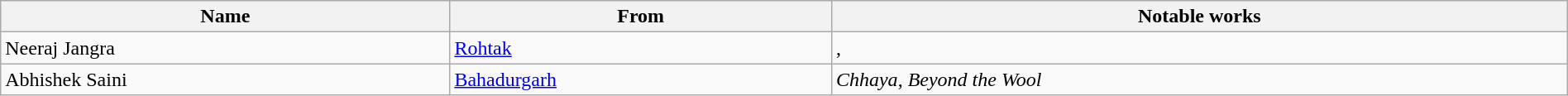<table class="wikitable" style="width:100%">
<tr>
<th>Name</th>
<th>From</th>
<th>Notable works</th>
</tr>
<tr>
<td>Neeraj Jangra</td>
<td><a href='#'>Rohtak</a></td>
<td><em></em>, <em></em></td>
</tr>
<tr>
<td>Abhishek Saini</td>
<td><a href='#'>Bahadurgarh</a></td>
<td><em>Chhaya</em>, <em>Beyond the Wool</em></td>
</tr>
</table>
